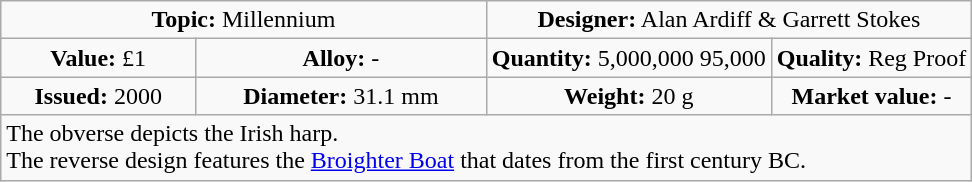<table class="wikitable">
<tr>
<td colspan="2" width="50%" align=center><strong>Topic:</strong>	Millennium</td>
<td colspan="2" width="50%" align=center><strong>Designer:</strong>	Alan Ardiff & Garrett Stokes</td>
</tr>
<tr>
<td align=center><strong>Value:</strong>	£1</td>
<td align=center><strong>Alloy:</strong>	-</td>
<td align=center><strong>Quantity:</strong>	5,000,000	95,000</td>
<td align=center><strong>Quality:</strong>	Reg	Proof</td>
</tr>
<tr>
<td align=center><strong>Issued:</strong>	2000</td>
<td align=center><strong>Diameter:</strong>	31.1 mm</td>
<td align=center><strong>Weight:</strong>	20 g</td>
<td align=center><strong>Market value:</strong>	-</td>
</tr>
<tr>
<td colspan="5" align=left>The obverse depicts the Irish harp.<br>The reverse design features the <a href='#'>Broighter Boat</a> that dates from the first century BC.</td>
</tr>
</table>
